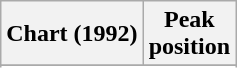<table class="wikitable sortable plainrowheaders" style="text-align:center">
<tr>
<th scope="col">Chart (1992)</th>
<th scope="col">Peak<br>position</th>
</tr>
<tr>
</tr>
<tr>
</tr>
<tr>
</tr>
<tr>
</tr>
<tr>
</tr>
<tr>
</tr>
<tr>
</tr>
<tr>
</tr>
</table>
